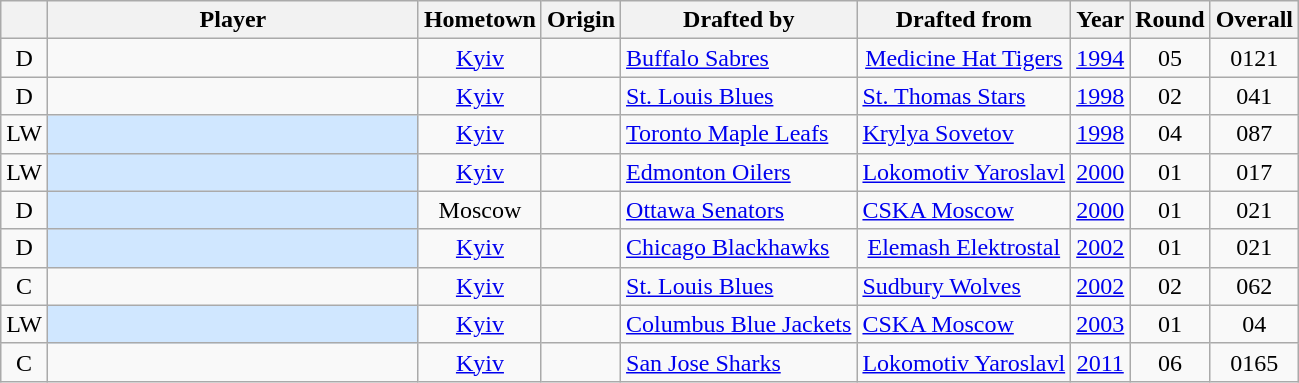<table class="wikitable sortable" style="text-align: center;">
<tr>
<th></th>
<th style="width:15em">Player</th>
<th>Hometown</th>
<th>Origin</th>
<th>Drafted by</th>
<th>Drafted from</th>
<th>Year</th>
<th>Round</th>
<th>Overall</th>
</tr>
<tr>
<td>D</td>
<td align="left"></td>
<td><a href='#'>Kyiv</a></td>
<td align="left"></td>
<td align="left"><a href='#'>Buffalo Sabres</a></td>
<td><a href='#'>Medicine Hat Tigers</a></td>
<td><a href='#'>1994</a></td>
<td><span>0</span>5</td>
<td><span>0</span>121</td>
</tr>
<tr>
<td>D</td>
<td align="left"></td>
<td><a href='#'>Kyiv</a></td>
<td align="left"></td>
<td align="left"><a href='#'>St. Louis Blues</a></td>
<td align="left"><a href='#'>St. Thomas Stars</a></td>
<td><a href='#'>1998</a></td>
<td><span>0</span>2</td>
<td><span>0</span>41</td>
</tr>
<tr>
<td>LW</td>
<td align="left" style="background: #d0e7ff;"></td>
<td><a href='#'>Kyiv</a></td>
<td align="left"></td>
<td align="left"><a href='#'>Toronto Maple Leafs</a></td>
<td align="left"><a href='#'>Krylya Sovetov</a></td>
<td><a href='#'>1998</a></td>
<td><span>0</span>4</td>
<td><span>0</span>87</td>
</tr>
<tr>
<td>LW</td>
<td align="left" style="background: #d0e7ff;"></td>
<td><a href='#'>Kyiv</a></td>
<td align="left"></td>
<td align="left"><a href='#'>Edmonton Oilers</a></td>
<td align="left"><a href='#'>Lokomotiv Yaroslavl</a></td>
<td><a href='#'>2000</a></td>
<td><span>0</span>1</td>
<td><span>0</span>17</td>
</tr>
<tr>
<td>D</td>
<td align="left" style="background:#d0e7ff;"></td>
<td>Moscow</td>
<td align="left"></td>
<td align="left"><a href='#'>Ottawa Senators</a></td>
<td align="left"><a href='#'>CSKA Moscow</a></td>
<td><a href='#'>2000</a></td>
<td><span>0</span>1</td>
<td><span>0</span>21</td>
</tr>
<tr>
<td>D</td>
<td align="left" style="background: #d0e7ff;"></td>
<td><a href='#'>Kyiv</a></td>
<td align="left"></td>
<td align="left"><a href='#'>Chicago Blackhawks</a></td>
<td><a href='#'>Elemash Elektrostal</a></td>
<td><a href='#'>2002</a></td>
<td><span>0</span>1</td>
<td><span>0</span>21</td>
</tr>
<tr>
<td>C</td>
<td align="left"></td>
<td><a href='#'>Kyiv</a></td>
<td align="left"></td>
<td align="left"><a href='#'>St. Louis Blues</a></td>
<td align="left"><a href='#'>Sudbury Wolves</a></td>
<td><a href='#'>2002</a></td>
<td><span>0</span>2</td>
<td><span>0</span>62</td>
</tr>
<tr>
<td>LW</td>
<td align="left" style="background: #d0e7ff;"></td>
<td><a href='#'>Kyiv</a></td>
<td align="left"></td>
<td align="left"><a href='#'>Columbus Blue Jackets</a></td>
<td align="left"><a href='#'>CSKA Moscow</a></td>
<td><a href='#'>2003</a></td>
<td><span>0</span>1</td>
<td><span>0</span>4</td>
</tr>
<tr>
<td>C</td>
<td align="left"></td>
<td><a href='#'>Kyiv</a></td>
<td align="left"></td>
<td align="left"><a href='#'>San Jose Sharks</a></td>
<td align="left"><a href='#'>Lokomotiv Yaroslavl</a></td>
<td><a href='#'>2011</a></td>
<td><span>0</span>6</td>
<td><span>0</span>165</td>
</tr>
</table>
